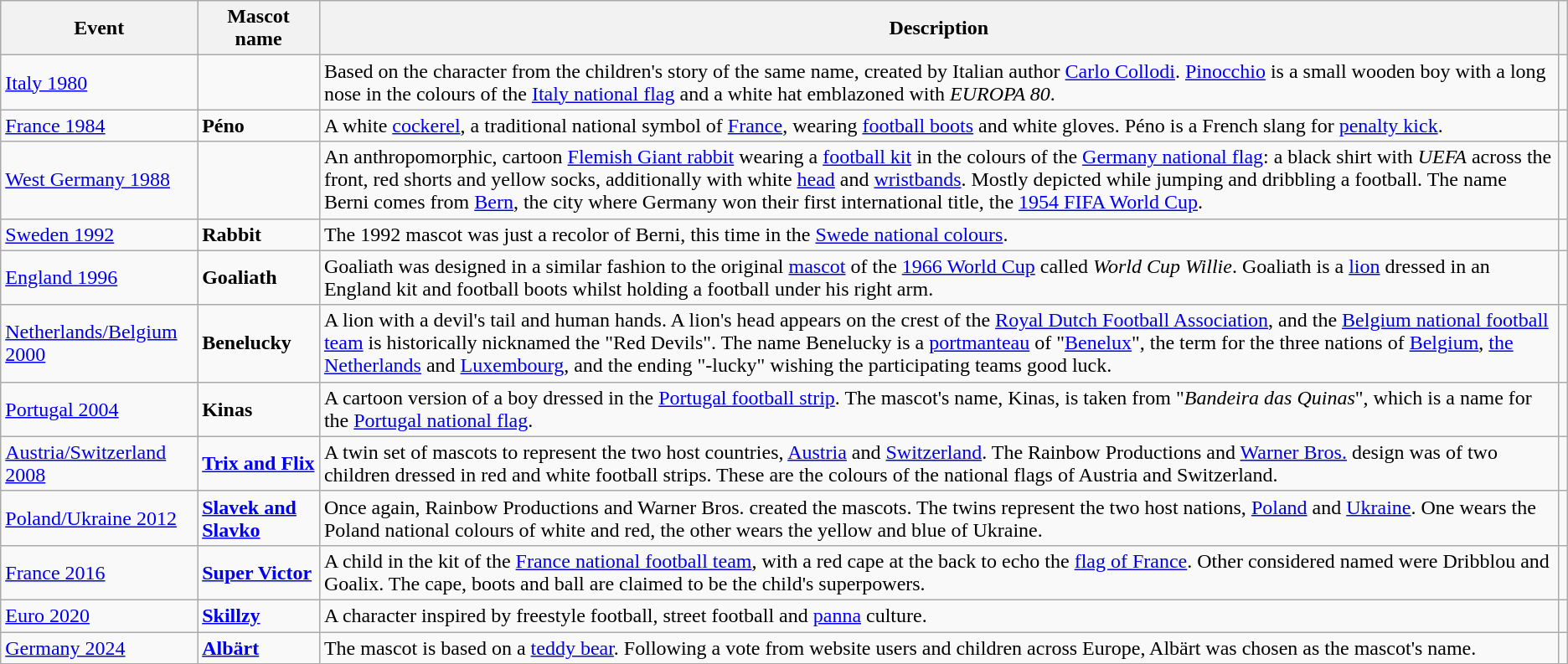<table class="wikitable">
<tr>
<th>Event</th>
<th>Mascot <br>name</th>
<th>Description</th>
<th></th>
</tr>
<tr>
<td><a href='#'>Italy 1980</a></td>
<td><strong></strong></td>
<td>Based on the character from the children's story of the same name, created by Italian author <a href='#'>Carlo Collodi</a>.  <a href='#'>Pinocchio</a> is a small wooden boy with a long nose in the colours of the <a href='#'>Italy national flag</a> and a white hat emblazoned with <em>EUROPA 80</em>.</td>
<td></td>
</tr>
<tr>
<td><a href='#'>France 1984</a></td>
<td><strong>Péno</strong></td>
<td>A white <a href='#'>cockerel</a>, a traditional national symbol of <a href='#'>France</a>, wearing <a href='#'>football boots</a> and white gloves. Péno is a French slang for <a href='#'>penalty kick</a>.</td>
<td></td>
</tr>
<tr>
<td><a href='#'>West Germany 1988</a></td>
<td><strong></strong></td>
<td>An anthropomorphic, cartoon <a href='#'>Flemish Giant rabbit</a> wearing a <a href='#'>football kit</a> in the colours of the <a href='#'>Germany national flag</a>: a black shirt with <em>UEFA</em> across the front, red shorts and yellow socks, additionally with white <a href='#'>head</a> and <a href='#'>wristbands</a>. Mostly depicted while jumping and dribbling a football. The name Berni comes from <a href='#'>Bern</a>, the city where Germany won their first international title, the <a href='#'>1954 FIFA World Cup</a>.</td>
<td></td>
</tr>
<tr>
<td><a href='#'>Sweden 1992</a></td>
<td><strong>Rabbit</strong></td>
<td>The 1992 mascot was just a recolor of Berni, this time in the <a href='#'>Swede national colours</a>.</td>
<td></td>
</tr>
<tr>
<td><a href='#'>England 1996</a></td>
<td><strong>Goaliath</strong></td>
<td>Goaliath was designed in a similar fashion to the original <a href='#'>mascot</a> of the <a href='#'>1966 World Cup</a> called <em>World Cup Willie</em>. Goaliath is a <a href='#'>lion</a> dressed in an England kit and football boots whilst holding a football under his right arm.</td>
<td></td>
</tr>
<tr>
<td><a href='#'>Netherlands/Belgium 2000</a></td>
<td><strong>Benelucky</strong></td>
<td>A lion with a devil's tail and human hands. A lion's head appears on the crest of the <a href='#'>Royal Dutch Football Association</a>, and the <a href='#'>Belgium national football team</a> is historically nicknamed the "Red Devils". The name Benelucky is a <a href='#'>portmanteau</a> of "<a href='#'>Benelux</a>", the term for the three nations of <a href='#'>Belgium</a>, <a href='#'>the Netherlands</a> and <a href='#'>Luxembourg</a>, and the ending "-lucky" wishing the participating teams good luck.</td>
<td></td>
</tr>
<tr>
<td><a href='#'>Portugal 2004</a></td>
<td><strong>Kinas</strong></td>
<td>A cartoon version of a boy dressed in the <a href='#'>Portugal football strip</a>. The mascot's name, Kinas, is taken from "<em>Bandeira das Quinas</em>", which is a name for the <a href='#'>Portugal national flag</a>.</td>
<td></td>
</tr>
<tr>
<td><a href='#'>Austria/Switzerland 2008</a></td>
<td><strong><a href='#'>Trix and Flix</a></strong></td>
<td>A twin set of mascots to represent the two host countries, <a href='#'>Austria</a> and <a href='#'>Switzerland</a>. The Rainbow Productions and <a href='#'>Warner Bros.</a> design was of two children dressed in red and white football strips. These are the colours of the national flags of Austria and Switzerland.</td>
<td></td>
</tr>
<tr>
<td><a href='#'>Poland/Ukraine 2012</a></td>
<td><strong><a href='#'>Slavek and Slavko</a></strong></td>
<td>Once again, Rainbow Productions and Warner Bros. created the mascots. The twins represent the two host nations, <a href='#'>Poland</a> and <a href='#'>Ukraine</a>. One wears the Poland national colours of white and red, the other wears the yellow and blue of Ukraine.</td>
<td></td>
</tr>
<tr>
<td><a href='#'>France 2016</a></td>
<td><strong><a href='#'>Super Victor</a></strong></td>
<td>A child in the kit of the <a href='#'>France national football team</a>, with a red cape at the back to echo the <a href='#'>flag of France</a>. Other considered named were Dribblou and Goalix. The cape, boots and ball are claimed to be the child's superpowers.</td>
<td></td>
</tr>
<tr>
<td><a href='#'>Euro 2020</a></td>
<td><strong><a href='#'>Skillzy</a></strong></td>
<td>A character inspired by freestyle football, street football and <a href='#'>panna</a> culture.</td>
<td></td>
</tr>
<tr>
<td><a href='#'>Germany 2024</a></td>
<td><strong><a href='#'>Albärt</a></strong></td>
<td>The mascot is based on a <a href='#'>teddy bear</a>. Following a vote from website users and children across Europe, Albärt was chosen as the mascot's name.</td>
<td></td>
</tr>
</table>
